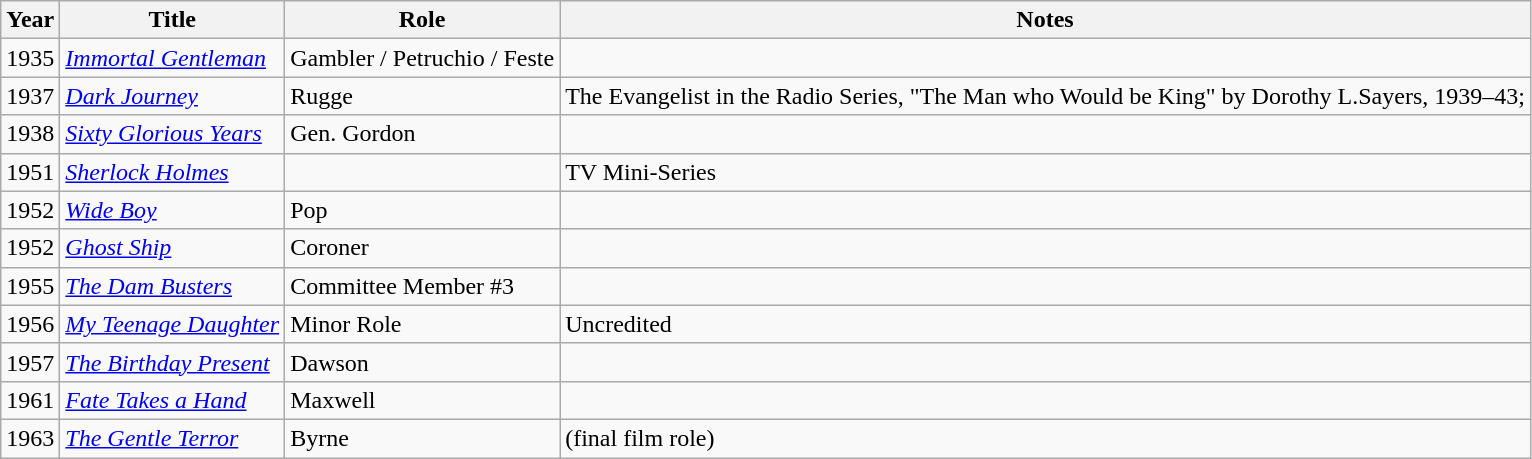<table class="wikitable">
<tr>
<th>Year</th>
<th>Title</th>
<th>Role</th>
<th>Notes</th>
</tr>
<tr>
<td>1935</td>
<td><em><a href='#'>Immortal Gentleman</a></em></td>
<td>Gambler / Petruchio / Feste</td>
<td></td>
</tr>
<tr>
<td>1937</td>
<td><em><a href='#'>Dark Journey</a></em></td>
<td>Rugge</td>
<td>The Evangelist in the Radio Series, "The Man who Would be King" by Dorothy L.Sayers, 1939–43;</td>
</tr>
<tr>
<td>1938</td>
<td><em><a href='#'>Sixty Glorious Years</a></em></td>
<td>Gen. Gordon</td>
<td></td>
</tr>
<tr>
<td>1951</td>
<td><em><a href='#'>Sherlock Holmes</a></em></td>
<td></td>
<td>TV Mini-Series</td>
</tr>
<tr>
<td>1952</td>
<td><em><a href='#'>Wide Boy</a></em></td>
<td>Pop</td>
<td></td>
</tr>
<tr>
<td>1952</td>
<td><em><a href='#'>Ghost Ship</a></em></td>
<td>Coroner</td>
<td></td>
</tr>
<tr>
<td>1955</td>
<td><em><a href='#'>The Dam Busters</a></em></td>
<td>Committee Member #3</td>
<td></td>
</tr>
<tr>
<td>1956</td>
<td><em><a href='#'>My Teenage Daughter</a></em></td>
<td>Minor Role</td>
<td>Uncredited</td>
</tr>
<tr>
<td>1957</td>
<td><em><a href='#'>The Birthday Present</a></em></td>
<td>Dawson</td>
<td></td>
</tr>
<tr>
<td>1961</td>
<td><em><a href='#'>Fate Takes a Hand</a></em></td>
<td>Maxwell</td>
<td></td>
</tr>
<tr>
<td>1963</td>
<td><em><a href='#'>The Gentle Terror</a></em></td>
<td>Byrne</td>
<td>(final film role)</td>
</tr>
</table>
